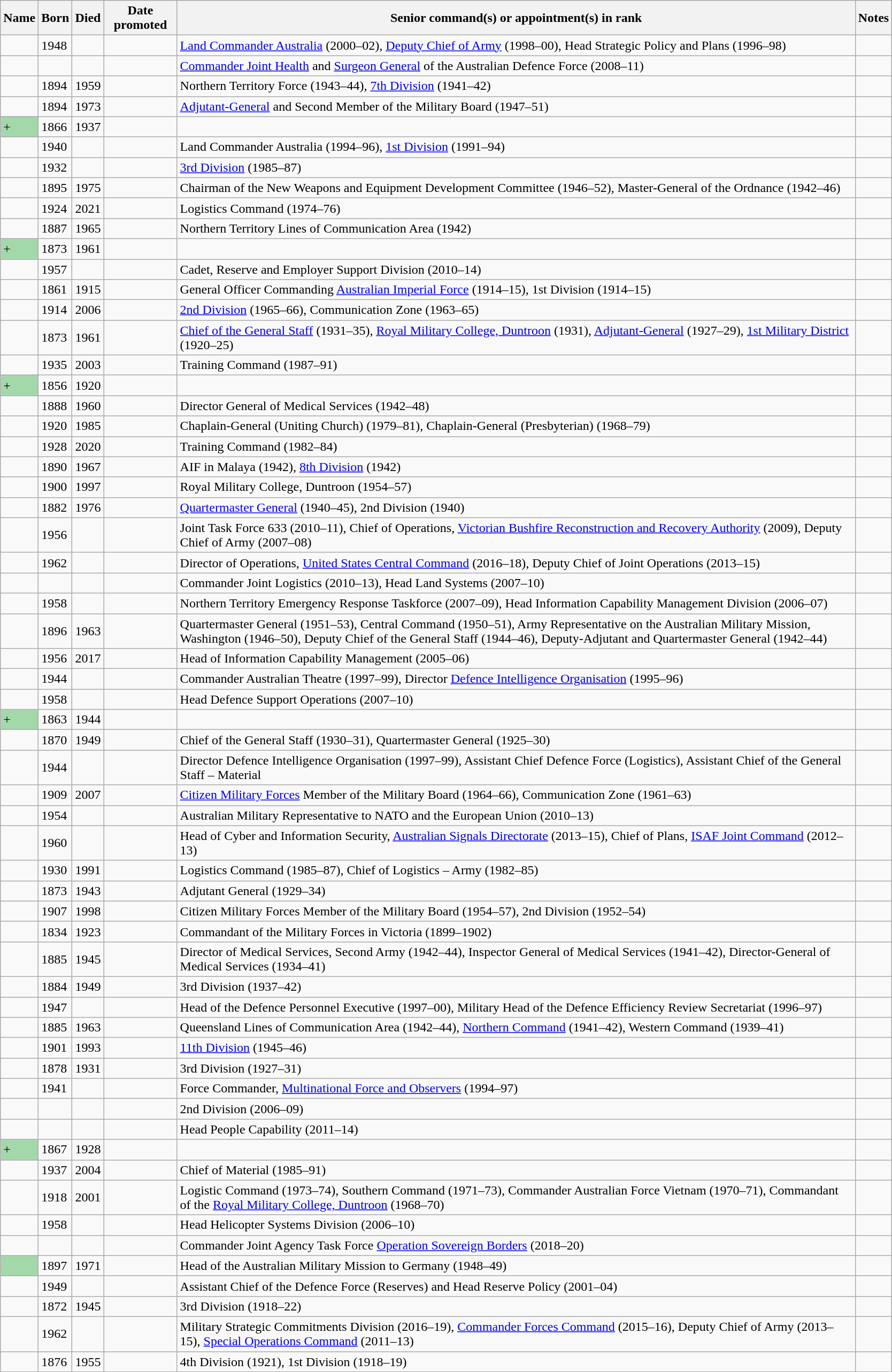<table class="wikitable plainrowheaders sortable" style="width:88%;">
<tr>
<th scope="col">Name</th>
<th scope="col">Born</th>
<th scope="col">Died</th>
<th scope="col">Date promoted</th>
<th scope="col" class="unsortable">Senior command(s) or appointment(s) in rank</th>
<th scope="col" class="unsortable">Notes</th>
</tr>
<tr>
<td></td>
<td>1948</td>
<td></td>
<td></td>
<td><a href='#'>Land Commander Australia</a> (2000–02), <a href='#'>Deputy Chief of Army</a> (1998–00), Head Strategic Policy and Plans (1996–98)</td>
<td></td>
</tr>
<tr>
<td></td>
<td></td>
<td></td>
<td></td>
<td><a href='#'>Commander Joint Health</a> and <a href='#'>Surgeon General</a> of the Australian Defence Force (2008–11)</td>
<td></td>
</tr>
<tr>
<td></td>
<td>1894</td>
<td>1959</td>
<td></td>
<td>Northern Territory Force (1943–44), <a href='#'>7th Division</a> (1941–42)</td>
<td></td>
</tr>
<tr>
<td></td>
<td>1894</td>
<td>1973</td>
<td></td>
<td><a href='#'>Adjutant-General</a> and Second Member of the Military Board (1947–51)</td>
<td></td>
</tr>
<tr>
<td style="background:#a3d9aa;">+</td>
<td>1866</td>
<td>1937</td>
<td></td>
<td></td>
<td></td>
</tr>
<tr>
<td></td>
<td>1940</td>
<td></td>
<td></td>
<td>Land Commander Australia (1994–96), <a href='#'>1st Division</a> (1991–94)</td>
<td></td>
</tr>
<tr>
<td></td>
<td>1932</td>
<td></td>
<td></td>
<td><a href='#'>3rd Division</a> (1985–87)</td>
<td></td>
</tr>
<tr>
<td></td>
<td>1895</td>
<td>1975</td>
<td></td>
<td>Chairman of the New Weapons and Equipment Development Committee (1946–52), Master-General of the Ordnance (1942–46)</td>
<td></td>
</tr>
<tr>
<td></td>
<td>1924</td>
<td>2021</td>
<td></td>
<td>Logistics Command (1974–76)</td>
<td></td>
</tr>
<tr>
<td></td>
<td>1887</td>
<td>1965</td>
<td></td>
<td>Northern Territory Lines of Communication Area (1942)</td>
<td></td>
</tr>
<tr>
<td style="background:#a3d9aa;">+</td>
<td>1873</td>
<td>1961</td>
<td></td>
<td></td>
<td></td>
</tr>
<tr>
<td></td>
<td>1957</td>
<td></td>
<td></td>
<td>Cadet, Reserve and Employer Support Division (2010–14)</td>
<td></td>
</tr>
<tr>
<td></td>
<td>1861</td>
<td>1915</td>
<td></td>
<td>General Officer Commanding <a href='#'>Australian Imperial Force</a> (1914–15), 1st Division (1914–15)</td>
<td></td>
</tr>
<tr>
<td></td>
<td>1914</td>
<td>2006</td>
<td></td>
<td><a href='#'>2nd Division</a> (1965–66), Communication Zone (1963–65)</td>
<td></td>
</tr>
<tr>
<td></td>
<td>1873</td>
<td>1961</td>
<td></td>
<td><a href='#'>Chief of the General Staff</a> (1931–35), <a href='#'>Royal Military College, Duntroon</a> (1931), <a href='#'>Adjutant-General</a> (1927–29), <a href='#'>1st Military District</a> (1920–25)</td>
<td></td>
</tr>
<tr>
<td></td>
<td>1935</td>
<td>2003</td>
<td></td>
<td>Training Command (1987–91)</td>
<td></td>
</tr>
<tr>
<td style="background:#a3d9aa;">+</td>
<td>1856</td>
<td>1920</td>
<td></td>
<td></td>
<td></td>
</tr>
<tr>
<td></td>
<td>1888</td>
<td>1960</td>
<td></td>
<td>Director General of Medical Services (1942–48)</td>
<td></td>
</tr>
<tr>
<td></td>
<td>1920</td>
<td>1985</td>
<td></td>
<td>Chaplain-General (Uniting Church) (1979–81), Chaplain-General (Presbyterian) (1968–79)</td>
<td></td>
</tr>
<tr>
<td></td>
<td>1928</td>
<td>2020</td>
<td></td>
<td>Training Command (1982–84)</td>
<td></td>
</tr>
<tr>
<td></td>
<td>1890</td>
<td>1967</td>
<td></td>
<td>AIF in Malaya (1942), <a href='#'>8th Division</a> (1942)</td>
<td></td>
</tr>
<tr>
<td></td>
<td>1900</td>
<td>1997</td>
<td></td>
<td>Royal Military College, Duntroon (1954–57)</td>
<td></td>
</tr>
<tr>
<td></td>
<td>1882</td>
<td>1976</td>
<td></td>
<td><a href='#'>Quartermaster General</a> (1940–45), 2nd Division (1940)</td>
<td></td>
</tr>
<tr>
<td></td>
<td>1956</td>
<td></td>
<td></td>
<td>Joint Task Force 633 (2010–11), Chief of Operations, <a href='#'>Victorian Bushfire Reconstruction and Recovery Authority</a> (2009), Deputy Chief of Army (2007–08)</td>
<td></td>
</tr>
<tr>
<td></td>
<td>1962</td>
<td></td>
<td></td>
<td>Director of Operations, <a href='#'>United States Central Command</a> (2016–18), Deputy Chief of Joint Operations (2013–15)</td>
<td></td>
</tr>
<tr>
<td></td>
<td></td>
<td></td>
<td></td>
<td>Commander Joint Logistics (2010–13), Head Land Systems (2007–10)</td>
<td></td>
</tr>
<tr>
<td></td>
<td>1958</td>
<td></td>
<td></td>
<td>Northern Territory Emergency Response Taskforce (2007–09), Head Information Capability Management Division (2006–07)</td>
<td></td>
</tr>
<tr>
<td></td>
<td>1896</td>
<td>1963</td>
<td></td>
<td>Quartermaster General (1951–53), Central Command (1950–51), Army Representative on the Australian Military Mission, Washington (1946–50), Deputy Chief of the General Staff (1944–46), Deputy-Adjutant and Quartermaster General (1942–44)</td>
<td></td>
</tr>
<tr>
<td></td>
<td>1956</td>
<td>2017</td>
<td></td>
<td>Head of Information Capability Management (2005–06)</td>
<td></td>
</tr>
<tr>
<td></td>
<td>1944</td>
<td></td>
<td></td>
<td>Commander Australian Theatre (1997–99), Director <a href='#'>Defence Intelligence Organisation</a> (1995–96)</td>
<td></td>
</tr>
<tr>
<td></td>
<td>1958</td>
<td></td>
<td></td>
<td>Head Defence Support Operations (2007–10)</td>
<td></td>
</tr>
<tr>
<td style="background:#a3d9aa;">+</td>
<td>1863</td>
<td>1944</td>
<td></td>
<td></td>
<td></td>
</tr>
<tr>
<td></td>
<td>1870</td>
<td>1949</td>
<td></td>
<td>Chief of the General Staff (1930–31), Quartermaster General (1925–30)</td>
<td></td>
</tr>
<tr>
<td></td>
<td>1944</td>
<td></td>
<td></td>
<td>Director Defence Intelligence Organisation (1997–99), Assistant Chief Defence Force (Logistics), Assistant Chief of the General Staff – Material</td>
<td></td>
</tr>
<tr>
<td></td>
<td>1909</td>
<td>2007</td>
<td></td>
<td><a href='#'>Citizen Military Forces</a> Member of the Military Board (1964–66), Communication Zone (1961–63)</td>
<td></td>
</tr>
<tr>
<td></td>
<td>1954</td>
<td></td>
<td></td>
<td>Australian Military Representative to NATO and the European Union (2010–13)</td>
<td></td>
</tr>
<tr>
<td></td>
<td>1960</td>
<td></td>
<td></td>
<td>Head of Cyber and Information Security, <a href='#'>Australian Signals Directorate</a> (2013–15), Chief of Plans, <a href='#'>ISAF Joint Command</a> (2012–13)</td>
<td></td>
</tr>
<tr>
<td></td>
<td>1930</td>
<td>1991</td>
<td></td>
<td>Logistics Command (1985–87), Chief of Logistics – Army (1982–85)</td>
<td></td>
</tr>
<tr>
<td></td>
<td>1873</td>
<td>1943</td>
<td></td>
<td>Adjutant General (1929–34)</td>
<td></td>
</tr>
<tr>
<td></td>
<td>1907</td>
<td>1998</td>
<td></td>
<td>Citizen Military Forces Member of the Military Board (1954–57), 2nd Division (1952–54)</td>
<td></td>
</tr>
<tr>
<td></td>
<td>1834</td>
<td>1923</td>
<td></td>
<td>Commandant of the Military Forces in Victoria (1899–1902)</td>
<td></td>
</tr>
<tr>
<td></td>
<td>1885</td>
<td>1945</td>
<td></td>
<td>Director of Medical Services, Second Army (1942–44), Inspector General of Medical Services (1941–42), Director-General of Medical Services (1934–41)</td>
<td></td>
</tr>
<tr>
<td></td>
<td>1884</td>
<td>1949</td>
<td></td>
<td>3rd Division (1937–42)</td>
<td></td>
</tr>
<tr>
<td></td>
<td>1947</td>
<td></td>
<td></td>
<td>Head of the Defence Personnel Executive (1997–00), Military Head of the Defence Efficiency Review Secretariat (1996–97)</td>
<td></td>
</tr>
<tr>
<td></td>
<td>1885</td>
<td>1963</td>
<td></td>
<td>Queensland Lines of Communication Area (1942–44), <a href='#'>Northern Command</a> (1941–42), Western Command (1939–41)</td>
<td></td>
</tr>
<tr>
<td></td>
<td>1901</td>
<td>1993</td>
<td></td>
<td><a href='#'>11th Division</a> (1945–46)</td>
<td></td>
</tr>
<tr>
<td></td>
<td>1878</td>
<td>1931</td>
<td></td>
<td>3rd Division (1927–31)</td>
<td></td>
</tr>
<tr>
<td></td>
<td>1941</td>
<td></td>
<td></td>
<td>Force Commander, <a href='#'>Multinational Force and Observers</a> (1994–97)</td>
<td></td>
</tr>
<tr>
<td></td>
<td></td>
<td></td>
<td></td>
<td>2nd Division (2006–09)</td>
<td></td>
</tr>
<tr>
<td></td>
<td></td>
<td></td>
<td></td>
<td>Head People Capability (2011–14)</td>
<td></td>
</tr>
<tr>
<td style="background:#a3d9aa;">+</td>
<td>1867</td>
<td>1928</td>
<td></td>
<td></td>
<td></td>
</tr>
<tr>
<td></td>
<td>1937</td>
<td>2004</td>
<td></td>
<td>Chief of Material (1985–91)</td>
<td></td>
</tr>
<tr>
<td></td>
<td>1918</td>
<td>2001</td>
<td></td>
<td>Logistic Command (1973–74), Southern Command (1971–73), Commander Australian Force Vietnam (1970–71), Commandant of the <a href='#'>Royal Military College, Duntroon</a> (1968–70)</td>
<td></td>
</tr>
<tr>
<td></td>
<td>1958</td>
<td></td>
<td></td>
<td>Head Helicopter Systems Division (2006–10)</td>
<td></td>
</tr>
<tr>
<td></td>
<td></td>
<td></td>
<td></td>
<td>Commander Joint Agency Task Force <a href='#'>Operation Sovereign Borders</a> (2018–20)</td>
<td></td>
</tr>
<tr>
<td style="background:#a3d9aa;"></td>
<td>1897</td>
<td>1971</td>
<td></td>
<td>Head of the Australian Military Mission to Germany (1948–49)</td>
<td></td>
</tr>
<tr>
<td></td>
<td>1949</td>
<td></td>
<td></td>
<td>Assistant Chief of the Defence Force (Reserves) and Head Reserve Policy (2001–04)</td>
<td></td>
</tr>
<tr>
<td></td>
<td>1872</td>
<td>1945</td>
<td></td>
<td>3rd Division (1918–22)</td>
<td></td>
</tr>
<tr>
<td></td>
<td>1962</td>
<td></td>
<td></td>
<td>Military Strategic Commitments Division (2016–19), <a href='#'>Commander Forces Command</a> (2015–16), Deputy Chief of Army (2013–15), <a href='#'>Special Operations Command</a> (2011–13)</td>
<td></td>
</tr>
<tr>
<td></td>
<td>1876</td>
<td>1955</td>
<td></td>
<td>4th Division (1921), 1st Division (1918–19)</td>
<td></td>
</tr>
</table>
